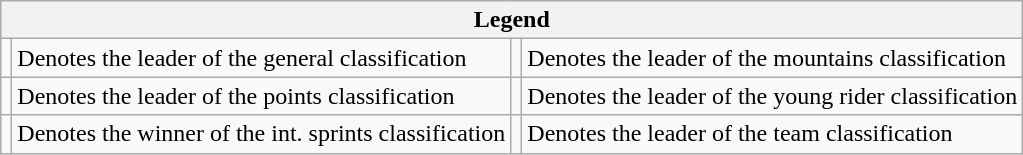<table class="wikitable noresize">
<tr>
<th colspan="4">Legend</th>
</tr>
<tr>
<td></td>
<td>Denotes the leader of the general classification</td>
<td></td>
<td>Denotes the leader of the mountains classification</td>
</tr>
<tr>
<td></td>
<td>Denotes the leader of the points classification</td>
<td></td>
<td>Denotes the leader of the young rider classification</td>
</tr>
<tr>
<td></td>
<td>Denotes the winner of the int. sprints classification</td>
<td></td>
<td>Denotes the leader of the team classification</td>
</tr>
</table>
